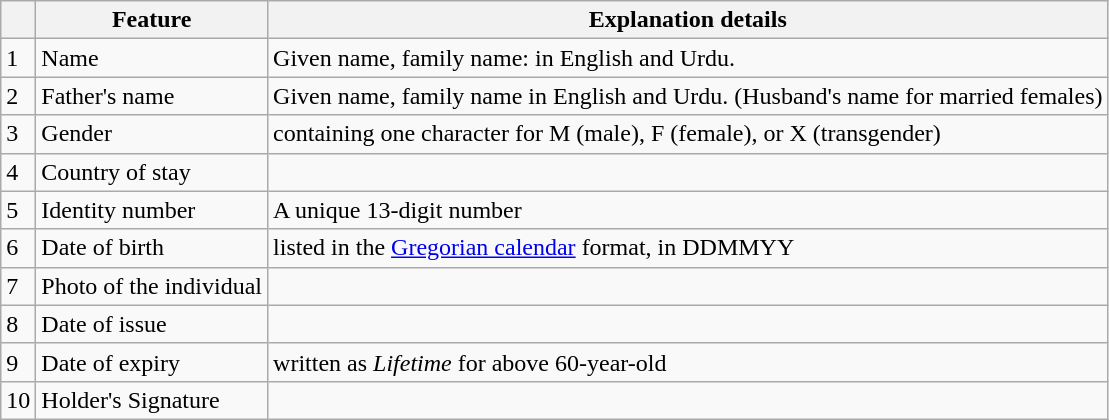<table class="wikitable">
<tr>
<th></th>
<th>Feature</th>
<th>Explanation details</th>
</tr>
<tr>
<td>1</td>
<td>Name</td>
<td>Given name, family name: in English and Urdu.</td>
</tr>
<tr>
<td>2</td>
<td>Father's name</td>
<td>Given name, family name in English and Urdu. (Husband's name for married females)</td>
</tr>
<tr>
<td>3</td>
<td>Gender</td>
<td>containing one character for M (male), F (female), or X (transgender)</td>
</tr>
<tr>
<td>4</td>
<td>Country of stay</td>
<td></td>
</tr>
<tr>
<td>5</td>
<td>Identity number</td>
<td>A unique 13-digit number</td>
</tr>
<tr>
<td>6</td>
<td>Date of birth</td>
<td>listed in the <a href='#'>Gregorian calendar</a> format, in DDMMYY</td>
</tr>
<tr>
<td>7</td>
<td>Photo of the individual</td>
<td></td>
</tr>
<tr>
<td>8</td>
<td>Date of issue</td>
<td></td>
</tr>
<tr>
<td>9</td>
<td>Date of expiry</td>
<td>written as <em>Lifetime</em> for above 60-year-old</td>
</tr>
<tr>
<td>10</td>
<td>Holder's Signature</td>
<td></td>
</tr>
</table>
